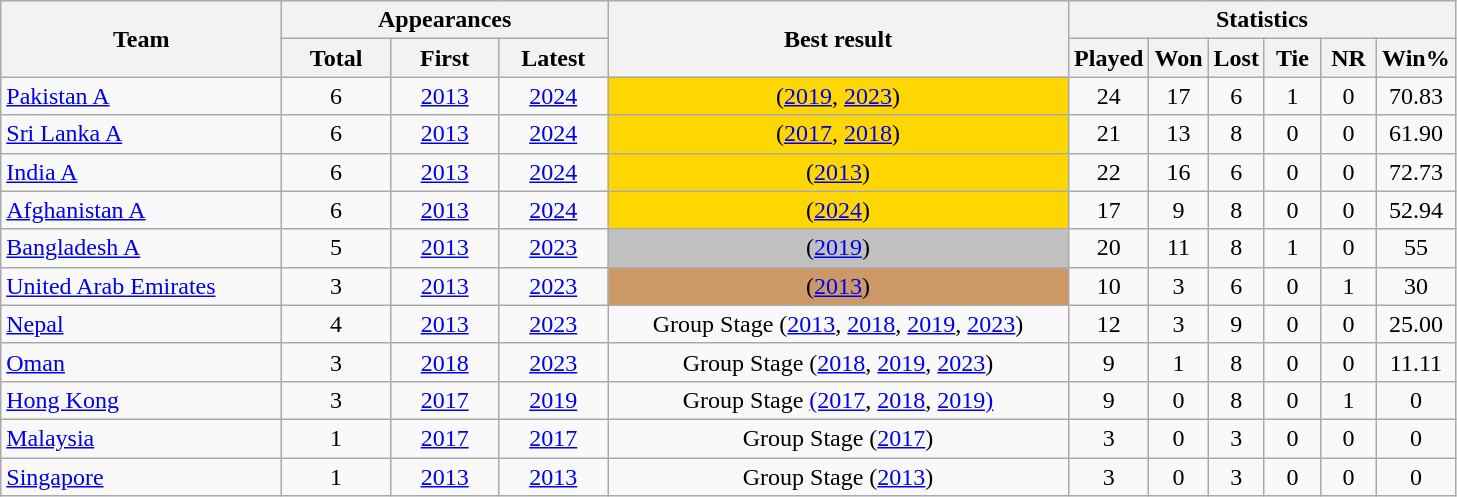<table class="wikitable sortable" style="text-align: center;">
<tr>
<th rowspan="2" style="width:180px;">Team</th>
<th colspan=3>Appearances</th>
<th rowspan="2" style="width:300px;">Best result</th>
<th colspan="6">Statistics</th>
</tr>
<tr>
<th width=65>Total</th>
<th width=65>First</th>
<th width=65>Latest</th>
<th width=30>Played</th>
<th width=30>Won</th>
<th width=30>Lost</th>
<th width=30>Tie</th>
<th width=30>NR</th>
<th width=30>Win%</th>
</tr>
<tr>
<td style="text-align:left;"> <a href='#'>Pakistan A</a></td>
<td>6</td>
<td><a href='#'>2013</a></td>
<td><a href='#'>2024</a></td>
<td bgcolor="gold"> (<a href='#'>2019</a>, <a href='#'>2023</a>)</td>
<td>24</td>
<td>17</td>
<td>6</td>
<td>1</td>
<td>0</td>
<td>70.83</td>
</tr>
<tr>
<td style="text-align:left;"> <a href='#'>Sri Lanka A</a></td>
<td>6</td>
<td><a href='#'>2013</a></td>
<td><a href='#'>2024</a></td>
<td bgcolor="gold"> (<a href='#'>2017</a>, <a href='#'>2018</a>)</td>
<td>21</td>
<td>13</td>
<td>8</td>
<td>0</td>
<td>0</td>
<td>61.90</td>
</tr>
<tr>
<td style="text-align:left;"> <a href='#'>India A</a></td>
<td>6</td>
<td><a href='#'>2013</a></td>
<td><a href='#'>2024</a></td>
<td bgcolor="gold"> (<a href='#'>2013</a>)</td>
<td>22</td>
<td>16</td>
<td>6</td>
<td>0</td>
<td>0</td>
<td>72.73</td>
</tr>
<tr>
<td style="text-align:left;"> <a href='#'>Afghanistan A</a></td>
<td>6</td>
<td><a href='#'>2013</a></td>
<td><a href='#'>2024</a></td>
<td bgcolor="gold"> (<a href='#'>2024</a>)</td>
<td>17</td>
<td>9</td>
<td>8</td>
<td>0</td>
<td>0</td>
<td>52.94</td>
</tr>
<tr>
<td style="text-align:left;"> <a href='#'>Bangladesh A</a></td>
<td>5</td>
<td><a href='#'>2013</a></td>
<td><a href='#'>2023</a></td>
<td bgcolor="silver"> (<a href='#'>2019</a>)</td>
<td>20</td>
<td>11</td>
<td>8</td>
<td>1</td>
<td>0</td>
<td>55</td>
</tr>
<tr>
<td style="text-align:left;"> <a href='#'>United Arab Emirates</a></td>
<td>3</td>
<td><a href='#'>2013</a></td>
<td><a href='#'>2023</a></td>
<td bgcolor="#cc9966"> (<a href='#'>2013</a>)</td>
<td>10</td>
<td>3</td>
<td>6</td>
<td>0</td>
<td>1</td>
<td>30</td>
</tr>
<tr>
<td style="text-align:left;"> <a href='#'>Nepal</a></td>
<td>4</td>
<td><a href='#'>2013</a></td>
<td><a href='#'>2023</a></td>
<td>Group Stage (<a href='#'>2013</a>, <a href='#'>2018</a>, <a href='#'>2019</a>, <a href='#'>2023</a>)</td>
<td>12</td>
<td>3</td>
<td>9</td>
<td>0</td>
<td>0</td>
<td>25.00</td>
</tr>
<tr>
<td style="text-align:left;"> <a href='#'>Oman</a></td>
<td>3</td>
<td><a href='#'>2018</a></td>
<td><a href='#'>2023</a></td>
<td>Group Stage (<a href='#'>2018</a>, <a href='#'>2019</a>, <a href='#'>2023</a>)</td>
<td>9</td>
<td>1</td>
<td>8</td>
<td>0</td>
<td>0</td>
<td>11.11</td>
</tr>
<tr>
<td style="text-align:left;"> <a href='#'>Hong Kong</a></td>
<td>3</td>
<td><a href='#'>2017</a></td>
<td><a href='#'>2019</a></td>
<td>Group Stage <a href='#'>(2017</a>, <a href='#'>2018</a>, <a href='#'>2019)</a></td>
<td>9</td>
<td>0</td>
<td>8</td>
<td>0</td>
<td>1</td>
<td>0</td>
</tr>
<tr>
<td style="text-align:left;"> <a href='#'>Malaysia</a></td>
<td>1</td>
<td><a href='#'>2017</a></td>
<td><a href='#'>2017</a></td>
<td>Group Stage (<a href='#'>2017</a>)</td>
<td>3</td>
<td>0</td>
<td>3</td>
<td>0</td>
<td>0</td>
<td>0</td>
</tr>
<tr>
<td style="text-align:left;"> <a href='#'>Singapore</a></td>
<td>1</td>
<td><a href='#'>2013</a></td>
<td><a href='#'>2013</a></td>
<td>Group Stage (<a href='#'>2013</a>)</td>
<td>3</td>
<td>0</td>
<td>3</td>
<td>0</td>
<td>0</td>
<td>0</td>
</tr>
</table>
